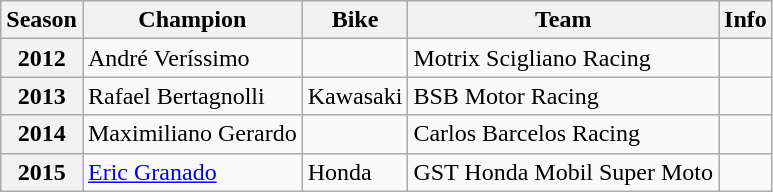<table class="wikitable">
<tr>
<th>Season</th>
<th>Champion</th>
<th>Bike</th>
<th>Team</th>
<th>Info</th>
</tr>
<tr>
<th>2012</th>
<td> André Veríssimo</td>
<td></td>
<td> Motrix Scigliano Racing</td>
<td></td>
</tr>
<tr>
<th>2013</th>
<td> Rafael Bertagnolli</td>
<td> Kawasaki</td>
<td> BSB Motor Racing</td>
<td></td>
</tr>
<tr>
<th>2014</th>
<td> Maximiliano Gerardo</td>
<td></td>
<td> Carlos Barcelos Racing</td>
<td></td>
</tr>
<tr>
<th>2015</th>
<td> <a href='#'>Eric Granado</a></td>
<td> Honda</td>
<td> GST Honda Mobil Super Moto</td>
<td></td>
</tr>
</table>
